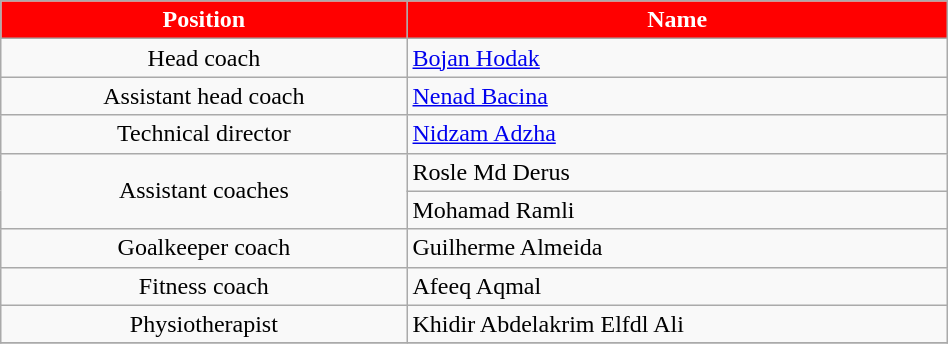<table class="wikitable" style="text-align:center;width:50%;">
<tr>
<th style="background:#FF0000; color:white; text-align:center;">Position</th>
<th style="background:#FF0000; color:white; text-align:center;">Name</th>
</tr>
<tr>
<td>Head coach</td>
<td align=left> <a href='#'>Bojan Hodak</a></td>
</tr>
<tr>
<td>Assistant head coach</td>
<td align=left> <a href='#'>Nenad Bacina</a></td>
</tr>
<tr>
<td>Technical director</td>
<td align=left> <a href='#'>Nidzam Adzha</a></td>
</tr>
<tr>
<td rowspan=2>Assistant coaches</td>
<td align=left> Rosle Md Derus</td>
</tr>
<tr>
<td align=left> Mohamad Ramli</td>
</tr>
<tr>
<td>Goalkeeper coach</td>
<td align=left> Guilherme Almeida</td>
</tr>
<tr>
<td>Fitness coach</td>
<td align=left> Afeeq Aqmal</td>
</tr>
<tr>
<td>Physiotherapist</td>
<td align=left> Khidir Abdelakrim Elfdl Ali</td>
</tr>
<tr>
</tr>
</table>
